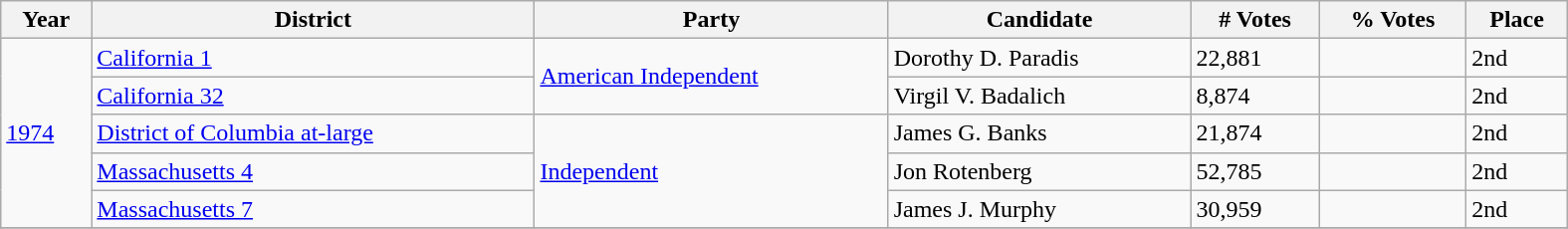<table class="wikitable sortable collapsible collapsed" style="width:1050px">
<tr>
<th>Year</th>
<th>District</th>
<th>Party</th>
<th>Candidate</th>
<th># Votes</th>
<th>% Votes</th>
<th>Place</th>
</tr>
<tr>
<td rowspan=5><a href='#'>1974</a></td>
<td><a href='#'>California 1</a></td>
<td rowspan=2><a href='#'>American Independent</a></td>
<td>Dorothy D. Paradis</td>
<td>22,881</td>
<td></td>
<td>2nd</td>
</tr>
<tr>
<td><a href='#'>California 32</a></td>
<td>Virgil V. Badalich</td>
<td>8,874</td>
<td></td>
<td>2nd</td>
</tr>
<tr>
<td><a href='#'>District of Columbia at-large</a></td>
<td rowspan=3><a href='#'>Independent</a></td>
<td>James G. Banks</td>
<td>21,874</td>
<td></td>
<td>2nd</td>
</tr>
<tr>
<td><a href='#'>Massachusetts 4</a></td>
<td>Jon Rotenberg</td>
<td>52,785</td>
<td></td>
<td>2nd</td>
</tr>
<tr>
<td><a href='#'>Massachusetts 7</a></td>
<td>James J. Murphy</td>
<td>30,959</td>
<td></td>
<td>2nd</td>
</tr>
<tr>
</tr>
</table>
